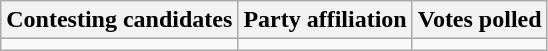<table class="wikitable sortable">
<tr>
<th>Contesting candidates</th>
<th>Party affiliation</th>
<th>Votes polled</th>
</tr>
<tr>
<td></td>
<td></td>
<td></td>
</tr>
</table>
